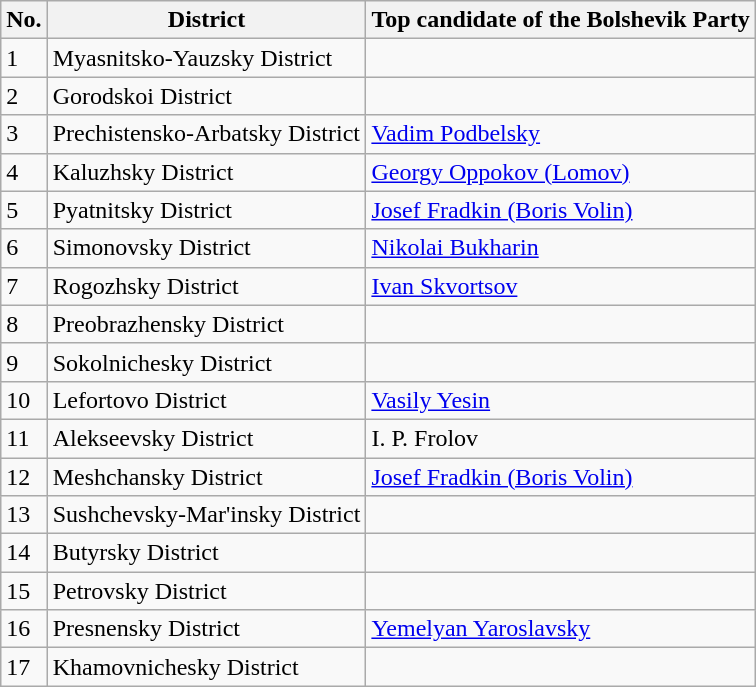<table class="wikitable">
<tr>
<th>No.</th>
<th>District</th>
<th>Top candidate of the Bolshevik Party</th>
</tr>
<tr>
<td>1</td>
<td>Myasnitsko-Yauzsky District</td>
<td></td>
</tr>
<tr>
<td>2</td>
<td>Gorodskoi District</td>
<td></td>
</tr>
<tr>
<td>3</td>
<td>Prechistensko-Arbatsky District</td>
<td><a href='#'>Vadim Podbelsky</a></td>
</tr>
<tr>
<td>4</td>
<td>Kaluzhsky District</td>
<td><a href='#'>Georgy Oppokov (Lomov)</a></td>
</tr>
<tr>
<td>5</td>
<td>Pyatnitsky District</td>
<td><a href='#'>Josef Fradkin (Boris Volin)</a></td>
</tr>
<tr>
<td>6</td>
<td>Simonovsky District</td>
<td><a href='#'>Nikolai Bukharin</a></td>
</tr>
<tr>
<td>7</td>
<td>Rogozhsky District</td>
<td><a href='#'>Ivan Skvortsov</a></td>
</tr>
<tr>
<td>8</td>
<td>Preobrazhensky District</td>
<td></td>
</tr>
<tr>
<td>9</td>
<td>Sokolnichesky District</td>
<td></td>
</tr>
<tr>
<td>10</td>
<td>Lefortovo District</td>
<td><a href='#'>Vasily Yesin</a></td>
</tr>
<tr>
<td>11</td>
<td>Alekseevsky District</td>
<td>I. P. Frolov</td>
</tr>
<tr>
<td>12</td>
<td>Meshchansky District</td>
<td><a href='#'>Josef Fradkin (Boris Volin)</a></td>
</tr>
<tr>
<td>13</td>
<td>Sushchevsky-Mar'insky District</td>
<td></td>
</tr>
<tr>
<td>14</td>
<td>Butyrsky District</td>
<td></td>
</tr>
<tr>
<td>15</td>
<td>Petrovsky District</td>
<td></td>
</tr>
<tr>
<td>16</td>
<td>Presnensky District</td>
<td><a href='#'>Yemelyan Yaroslavsky</a></td>
</tr>
<tr>
<td>17</td>
<td>Khamovnichesky District</td>
<td></td>
</tr>
</table>
